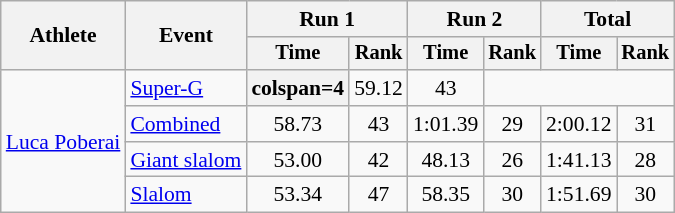<table class="wikitable" style="font-size:90%">
<tr>
<th rowspan=2>Athlete</th>
<th rowspan=2>Event</th>
<th colspan=2>Run 1</th>
<th colspan=2>Run 2</th>
<th colspan=2>Total</th>
</tr>
<tr style="font-size:95%">
<th>Time</th>
<th>Rank</th>
<th>Time</th>
<th>Rank</th>
<th>Time</th>
<th>Rank</th>
</tr>
<tr align=center>
<td align="left" rowspan="4"><a href='#'>Luca Poberai</a></td>
<td align="left"><a href='#'>Super-G</a></td>
<th>colspan=4 </th>
<td>59.12</td>
<td>43</td>
</tr>
<tr align=center>
<td align="left"><a href='#'>Combined</a></td>
<td>58.73</td>
<td>43</td>
<td>1:01.39</td>
<td>29</td>
<td>2:00.12</td>
<td>31</td>
</tr>
<tr align=center>
<td align="left"><a href='#'>Giant slalom</a></td>
<td>53.00</td>
<td>42</td>
<td>48.13</td>
<td>26</td>
<td>1:41.13</td>
<td>28</td>
</tr>
<tr align=center>
<td align="left"><a href='#'>Slalom</a></td>
<td>53.34</td>
<td>47</td>
<td>58.35</td>
<td>30</td>
<td>1:51.69</td>
<td>30</td>
</tr>
</table>
